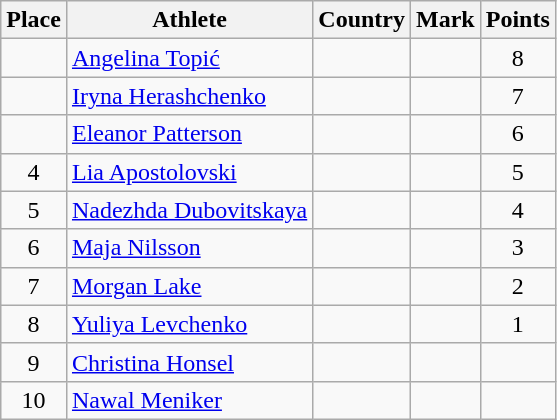<table class="wikitable mw-datatable sortable">
<tr>
<th>Place</th>
<th>Athlete</th>
<th>Country</th>
<th>Mark</th>
<th>Points</th>
</tr>
<tr>
<td align=center></td>
<td><a href='#'>Angelina Topić</a></td>
<td></td>
<td></td>
<td align=center>8</td>
</tr>
<tr>
<td align=center></td>
<td><a href='#'>Iryna Herashchenko</a></td>
<td></td>
<td></td>
<td align=center>7</td>
</tr>
<tr>
<td align=center></td>
<td><a href='#'>Eleanor Patterson</a></td>
<td></td>
<td></td>
<td align=center>6</td>
</tr>
<tr>
<td align=center>4</td>
<td><a href='#'>Lia Apostolovski</a></td>
<td></td>
<td></td>
<td align=center>5</td>
</tr>
<tr>
<td align=center>5</td>
<td><a href='#'>Nadezhda Dubovitskaya</a></td>
<td></td>
<td></td>
<td align=center>4</td>
</tr>
<tr>
<td align=center>6</td>
<td><a href='#'>Maja Nilsson</a></td>
<td></td>
<td></td>
<td align=center>3</td>
</tr>
<tr>
<td align=center>7</td>
<td><a href='#'>Morgan Lake</a></td>
<td></td>
<td></td>
<td align=center>2</td>
</tr>
<tr>
<td align=center>8</td>
<td><a href='#'>Yuliya Levchenko</a></td>
<td></td>
<td></td>
<td align=center>1</td>
</tr>
<tr>
<td align=center>9</td>
<td><a href='#'>Christina Honsel</a></td>
<td></td>
<td></td>
<td align=center></td>
</tr>
<tr>
<td align=center>10</td>
<td><a href='#'>Nawal Meniker</a></td>
<td></td>
<td></td>
<td align=center></td>
</tr>
</table>
